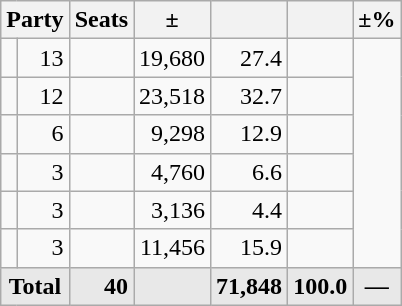<table class=wikitable>
<tr>
<th colspan=2 align=center>Party</th>
<th>Seats</th>
<th>±</th>
<th></th>
<th></th>
<th>±%</th>
</tr>
<tr>
<td></td>
<td align=right>13</td>
<td align=right></td>
<td align=right>19,680</td>
<td align=right>27.4</td>
<td align=right></td>
</tr>
<tr>
<td></td>
<td align=right>12</td>
<td align=right></td>
<td align=right>23,518</td>
<td align=right>32.7</td>
<td align=right></td>
</tr>
<tr>
<td></td>
<td align=right>6</td>
<td align=right></td>
<td align=right>9,298</td>
<td align=right>12.9</td>
<td align=right></td>
</tr>
<tr>
<td></td>
<td align=right>3</td>
<td align=right></td>
<td align=right>4,760</td>
<td align=right>6.6</td>
<td align=right></td>
</tr>
<tr>
<td></td>
<td align=right>3</td>
<td align=right></td>
<td align=right>3,136</td>
<td align=right>4.4</td>
<td align=right></td>
</tr>
<tr>
<td></td>
<td align=right>3</td>
<td align=right></td>
<td align=right>11,456</td>
<td align=right>15.9</td>
<td align=right></td>
</tr>
<tr style="font-weight:bold; background:rgb(232,232,232);">
<td colspan=2 align=center>Total</td>
<td align=right>40</td>
<td align=center></td>
<td align=right>71,848</td>
<td align=center>100.0</td>
<td align=center>—</td>
</tr>
</table>
